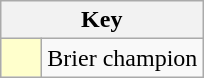<table class="wikitable" style="text-align: center;">
<tr>
<th colspan=2>Key</th>
</tr>
<tr>
<td style="background:#ffffcc; width:20px;"></td>
<td align=left>Brier champion</td>
</tr>
</table>
